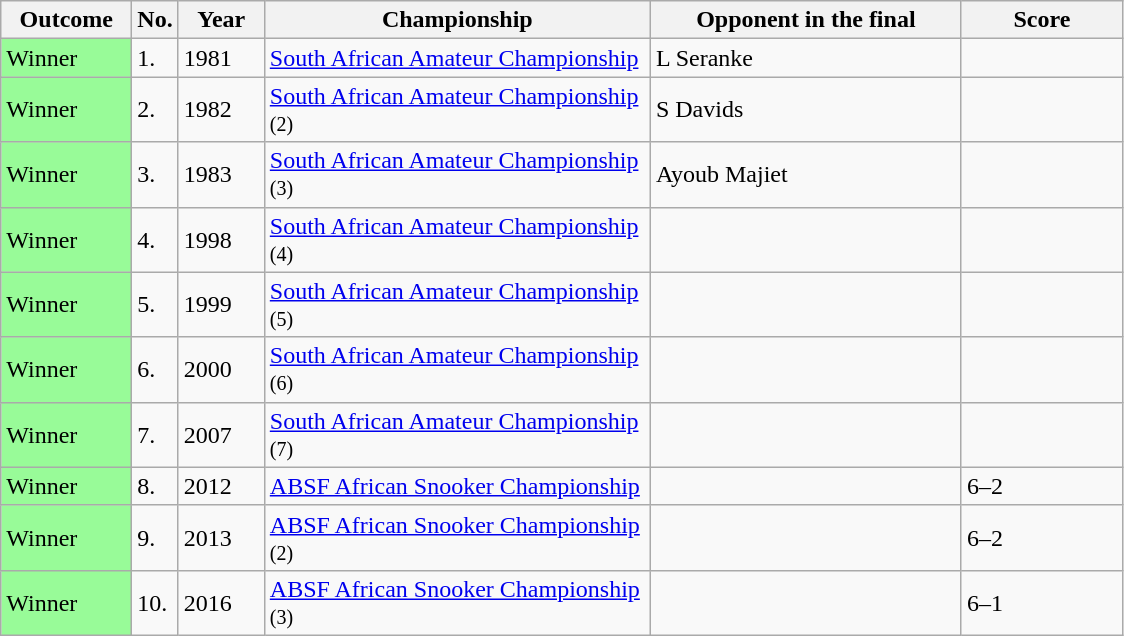<table class="sortable wikitable">
<tr>
<th width="80">Outcome</th>
<th width="20">No.</th>
<th width="50">Year</th>
<th width="250">Championship</th>
<th width="200">Opponent in the final</th>
<th width="100">Score</th>
</tr>
<tr>
<td style="background:#98FB98">Winner</td>
<td>1.</td>
<td>1981</td>
<td><a href='#'>South African Amateur Championship</a></td>
<td> L Seranke</td>
<td></td>
</tr>
<tr>
<td style="background:#98FB98">Winner</td>
<td>2.</td>
<td>1982</td>
<td><a href='#'>South African Amateur Championship</a> <small>(2)</small></td>
<td> S Davids</td>
<td></td>
</tr>
<tr>
<td style="background:#98FB98">Winner</td>
<td>3.</td>
<td>1983</td>
<td><a href='#'>South African Amateur Championship</a> <small>(3)</small></td>
<td> Ayoub Majiet</td>
<td></td>
</tr>
<tr>
<td style="background:#98FB98">Winner</td>
<td>4.</td>
<td>1998</td>
<td><a href='#'>South African Amateur Championship</a> <small>(4)</small></td>
<td></td>
<td></td>
</tr>
<tr>
<td style="background:#98FB98">Winner</td>
<td>5.</td>
<td>1999</td>
<td><a href='#'>South African Amateur Championship</a> <small>(5)</small></td>
<td></td>
<td></td>
</tr>
<tr>
<td style="background:#98FB98">Winner</td>
<td>6.</td>
<td>2000</td>
<td><a href='#'>South African Amateur Championship</a> <small>(6)</small></td>
<td></td>
<td></td>
</tr>
<tr>
<td style="background:#98FB98">Winner</td>
<td>7.</td>
<td>2007</td>
<td><a href='#'>South African Amateur Championship</a> <small>(7)</small></td>
<td></td>
<td></td>
</tr>
<tr>
<td style="background:#98FB98">Winner</td>
<td>8.</td>
<td>2012</td>
<td><a href='#'>ABSF African Snooker Championship</a></td>
<td> </td>
<td>6–2</td>
</tr>
<tr>
<td style="background:#98FB98">Winner</td>
<td>9.</td>
<td>2013</td>
<td><a href='#'>ABSF African Snooker Championship</a> <small>(2)</small></td>
<td> </td>
<td>6–2</td>
</tr>
<tr>
<td style="background:#98FB98">Winner</td>
<td>10.</td>
<td>2016</td>
<td><a href='#'>ABSF African Snooker Championship</a> <small>(3)</small></td>
<td> </td>
<td>6–1</td>
</tr>
</table>
